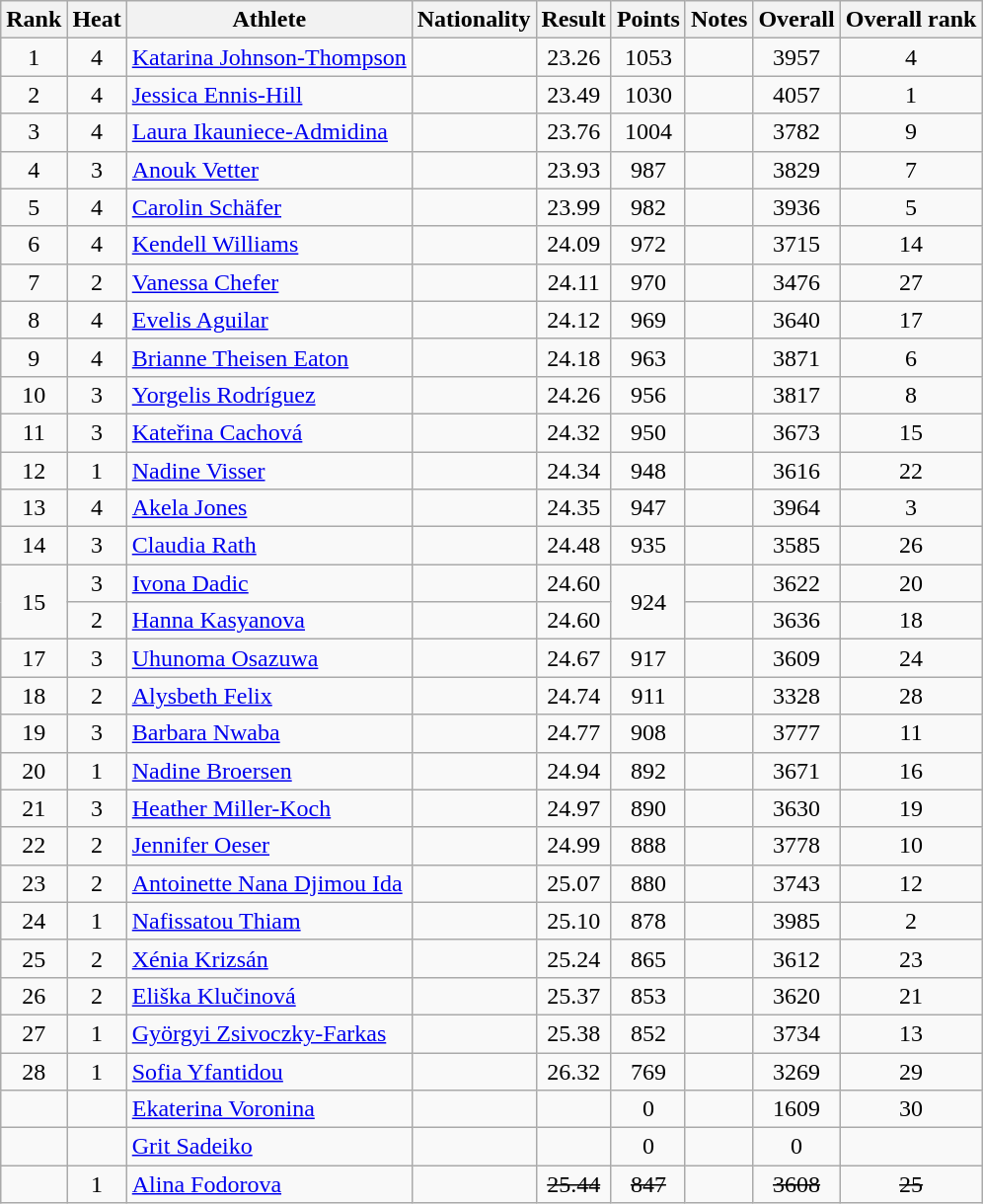<table class="wikitable sortable" style="text-align:center">
<tr>
<th>Rank</th>
<th>Heat</th>
<th>Athlete</th>
<th>Nationality</th>
<th>Result</th>
<th>Points</th>
<th>Notes</th>
<th>Overall</th>
<th>Overall rank</th>
</tr>
<tr>
<td>1</td>
<td>4</td>
<td align=left><a href='#'>Katarina Johnson-Thompson</a></td>
<td align=left></td>
<td>23.26</td>
<td>1053</td>
<td></td>
<td>3957</td>
<td>4</td>
</tr>
<tr>
<td>2</td>
<td>4</td>
<td align=left><a href='#'>Jessica Ennis-Hill</a></td>
<td align=left></td>
<td>23.49</td>
<td>1030</td>
<td></td>
<td>4057</td>
<td>1</td>
</tr>
<tr>
<td>3</td>
<td>4</td>
<td align=left><a href='#'>Laura Ikauniece-Admidina</a></td>
<td align=left></td>
<td>23.76</td>
<td>1004</td>
<td></td>
<td>3782</td>
<td>9</td>
</tr>
<tr>
<td>4</td>
<td>3</td>
<td align=left><a href='#'>Anouk Vetter</a></td>
<td align=left></td>
<td>23.93</td>
<td>987</td>
<td></td>
<td>3829</td>
<td>7</td>
</tr>
<tr>
<td>5</td>
<td>4</td>
<td align=left><a href='#'>Carolin Schäfer</a></td>
<td align=left></td>
<td>23.99</td>
<td>982</td>
<td></td>
<td>3936</td>
<td>5</td>
</tr>
<tr>
<td>6</td>
<td>4</td>
<td align=left><a href='#'>Kendell Williams</a></td>
<td align=left></td>
<td>24.09</td>
<td>972</td>
<td></td>
<td>3715</td>
<td>14</td>
</tr>
<tr>
<td>7</td>
<td>2</td>
<td align=left><a href='#'>Vanessa Chefer</a></td>
<td align=left></td>
<td>24.11</td>
<td>970</td>
<td></td>
<td>3476</td>
<td>27</td>
</tr>
<tr>
<td>8</td>
<td>4</td>
<td align=left><a href='#'>Evelis Aguilar</a></td>
<td align=left></td>
<td>24.12</td>
<td>969</td>
<td></td>
<td>3640</td>
<td>17</td>
</tr>
<tr>
<td>9</td>
<td>4</td>
<td align=left><a href='#'>Brianne Theisen Eaton</a></td>
<td align=left></td>
<td>24.18</td>
<td>963</td>
<td></td>
<td>3871</td>
<td>6</td>
</tr>
<tr>
<td>10</td>
<td>3</td>
<td align=left><a href='#'>Yorgelis Rodríguez</a></td>
<td align=left></td>
<td>24.26</td>
<td>956</td>
<td></td>
<td>3817</td>
<td>8</td>
</tr>
<tr>
<td>11</td>
<td>3</td>
<td align=left><a href='#'>Kateřina Cachová</a></td>
<td align=left></td>
<td>24.32</td>
<td>950</td>
<td></td>
<td>3673</td>
<td>15</td>
</tr>
<tr>
<td>12</td>
<td>1</td>
<td align=left><a href='#'>Nadine Visser</a></td>
<td align=left></td>
<td>24.34</td>
<td>948</td>
<td></td>
<td>3616</td>
<td>22</td>
</tr>
<tr>
<td>13</td>
<td>4</td>
<td align=left><a href='#'>Akela Jones</a></td>
<td align=left></td>
<td>24.35</td>
<td>947</td>
<td></td>
<td>3964</td>
<td>3</td>
</tr>
<tr>
<td>14</td>
<td>3</td>
<td align=left><a href='#'>Claudia Rath</a></td>
<td align=left></td>
<td>24.48</td>
<td>935</td>
<td></td>
<td>3585</td>
<td>26</td>
</tr>
<tr>
<td rowspan=2>15</td>
<td>3</td>
<td align=left><a href='#'>Ivona Dadic</a></td>
<td align=left></td>
<td>24.60</td>
<td rowspan=2>924</td>
<td></td>
<td>3622</td>
<td>20</td>
</tr>
<tr>
<td>2</td>
<td align=left><a href='#'>Hanna Kasyanova</a></td>
<td align=left></td>
<td>24.60</td>
<td></td>
<td>3636</td>
<td>18</td>
</tr>
<tr>
<td>17</td>
<td>3</td>
<td align=left><a href='#'>Uhunoma Osazuwa</a></td>
<td align=left></td>
<td>24.67</td>
<td>917</td>
<td></td>
<td>3609</td>
<td>24</td>
</tr>
<tr>
<td>18</td>
<td>2</td>
<td align=left><a href='#'>Alysbeth Felix</a></td>
<td align=left></td>
<td>24.74</td>
<td>911</td>
<td></td>
<td>3328</td>
<td>28</td>
</tr>
<tr>
<td>19</td>
<td>3</td>
<td align=left><a href='#'>Barbara Nwaba</a></td>
<td align=left></td>
<td>24.77</td>
<td>908</td>
<td></td>
<td>3777</td>
<td>11</td>
</tr>
<tr>
<td>20</td>
<td>1</td>
<td align=left><a href='#'>Nadine Broersen</a></td>
<td align=left></td>
<td>24.94</td>
<td>892</td>
<td></td>
<td>3671</td>
<td>16</td>
</tr>
<tr>
<td>21</td>
<td>3</td>
<td align=left><a href='#'>Heather Miller-Koch</a></td>
<td align=left></td>
<td>24.97</td>
<td>890</td>
<td></td>
<td>3630</td>
<td>19</td>
</tr>
<tr>
<td>22</td>
<td>2</td>
<td align=left><a href='#'>Jennifer Oeser</a></td>
<td align=left></td>
<td>24.99</td>
<td>888</td>
<td></td>
<td>3778</td>
<td>10</td>
</tr>
<tr>
<td>23</td>
<td>2</td>
<td align=left><a href='#'>Antoinette Nana Djimou Ida</a></td>
<td align=left></td>
<td>25.07</td>
<td>880</td>
<td></td>
<td>3743</td>
<td>12</td>
</tr>
<tr>
<td>24</td>
<td>1</td>
<td align=left><a href='#'>Nafissatou Thiam</a></td>
<td align=left></td>
<td>25.10</td>
<td>878</td>
<td></td>
<td>3985</td>
<td>2</td>
</tr>
<tr>
<td>25</td>
<td>2</td>
<td align=left><a href='#'>Xénia Krizsán</a></td>
<td align=left></td>
<td>25.24</td>
<td>865</td>
<td></td>
<td>3612</td>
<td>23</td>
</tr>
<tr>
<td>26</td>
<td>2</td>
<td align=left><a href='#'>Eliška Klučinová</a></td>
<td align=left></td>
<td>25.37</td>
<td>853</td>
<td></td>
<td>3620</td>
<td>21</td>
</tr>
<tr>
<td>27</td>
<td>1</td>
<td align=left><a href='#'>Györgyi Zsivoczky-Farkas</a></td>
<td align=left></td>
<td>25.38</td>
<td>852</td>
<td></td>
<td>3734</td>
<td>13</td>
</tr>
<tr>
<td>28</td>
<td>1</td>
<td align=left><a href='#'>Sofia Yfantidou</a></td>
<td align=left></td>
<td>26.32</td>
<td>769</td>
<td></td>
<td>3269</td>
<td>29</td>
</tr>
<tr>
<td></td>
<td></td>
<td align=left><a href='#'>Ekaterina Voronina</a></td>
<td align=left></td>
<td></td>
<td>0</td>
<td></td>
<td>1609</td>
<td>30</td>
</tr>
<tr>
<td></td>
<td></td>
<td align=left><a href='#'>Grit Sadeiko</a></td>
<td align=left></td>
<td></td>
<td>0</td>
<td></td>
<td>0</td>
<td></td>
</tr>
<tr>
<td></td>
<td>1</td>
<td align=left><a href='#'>Alina Fodorova</a></td>
<td align=left></td>
<td><s>25.44</s></td>
<td><s>847</s></td>
<td></td>
<td><s>3608</s></td>
<td><s>25</s></td>
</tr>
</table>
